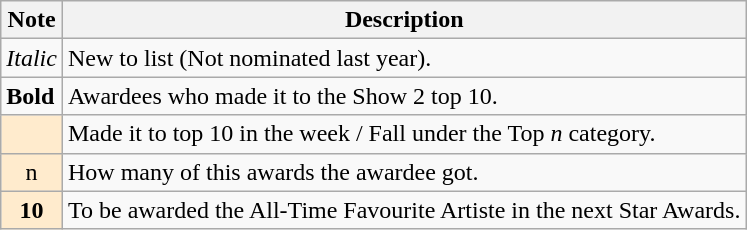<table class="wikitable">
<tr>
<th>Note</th>
<th>Description</th>
</tr>
<tr>
<td><em>Italic</em></td>
<td>New to list (Not nominated last year).</td>
</tr>
<tr>
<td><strong>Bold</strong></td>
<td>Awardees who made it to the Show 2 top 10.</td>
</tr>
<tr>
<td bgcolor="#FFEBCD"></td>
<td>Made it to top 10 in the week / Fall under the Top <em>n</em> category.</td>
</tr>
<tr>
<td bgcolor="#FFEBCD" align="center">n</td>
<td>How many of this awards the awardee got.</td>
</tr>
<tr>
<td bgcolor="#FFEBCD" align="center"><strong>10</strong></td>
<td>To be awarded the All-Time Favourite Artiste in the next Star Awards.</td>
</tr>
</table>
